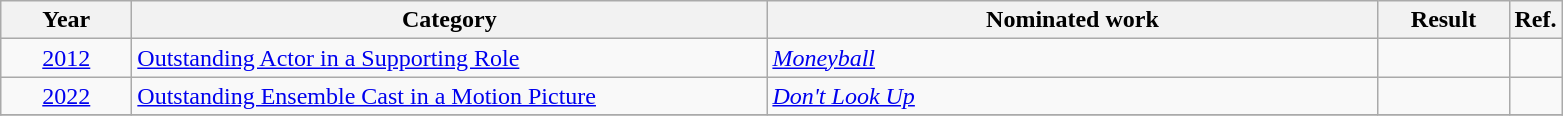<table class=wikitable>
<tr>
<th scope="col" style="width:5em;">Year</th>
<th scope="col" style="width:26em;">Category</th>
<th scope="col" style="width:25em;">Nominated work</th>
<th scope="col" style="width:5em;">Result</th>
<th>Ref.</th>
</tr>
<tr>
<td style="text-align:center;"><a href='#'>2012</a></td>
<td><a href='#'>Outstanding Actor in a Supporting Role</a></td>
<td><em><a href='#'>Moneyball</a></em></td>
<td></td>
<td></td>
</tr>
<tr>
<td style="text-align:center;"><a href='#'>2022</a></td>
<td><a href='#'>Outstanding Ensemble Cast in a Motion Picture</a></td>
<td><em><a href='#'>Don't Look Up</a></em></td>
<td></td>
<td></td>
</tr>
<tr>
</tr>
</table>
